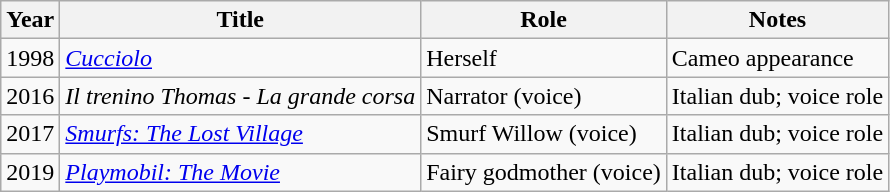<table class="wikitable">
<tr>
<th>Year</th>
<th>Title</th>
<th>Role</th>
<th>Notes</th>
</tr>
<tr>
<td>1998</td>
<td><em><a href='#'>Cucciolo</a></em></td>
<td>Herself</td>
<td>Cameo appearance</td>
</tr>
<tr>
<td>2016</td>
<td><em>Il trenino Thomas - La grande corsa</em></td>
<td>Narrator (voice)</td>
<td>Italian dub; voice role</td>
</tr>
<tr>
<td>2017</td>
<td><em><a href='#'>Smurfs: The Lost Village</a></em></td>
<td>Smurf Willow (voice)</td>
<td>Italian dub; voice role</td>
</tr>
<tr>
<td>2019</td>
<td><em><a href='#'>Playmobil: The Movie</a></em></td>
<td>Fairy godmother (voice)</td>
<td>Italian dub; voice role</td>
</tr>
</table>
